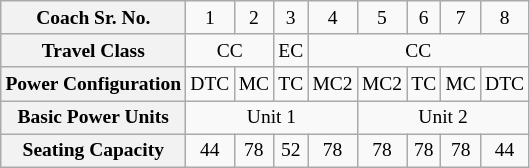<table class="wikitable" style="text-align: center; font-size: small;">
<tr>
<th>Coach Sr. No.</th>
<td>1</td>
<td>2</td>
<td>3</td>
<td>4</td>
<td>5</td>
<td>6</td>
<td>7</td>
<td>8</td>
</tr>
<tr>
<th>Travel Class</th>
<td colspan="2">CC</td>
<td>EC</td>
<td colspan="5">CC</td>
</tr>
<tr>
<th>Power Configuration</th>
<td>DTC</td>
<td>MC</td>
<td>TC</td>
<td>MC2</td>
<td>MC2</td>
<td>TC</td>
<td>MC</td>
<td>DTC</td>
</tr>
<tr>
<th>Basic Power Units</th>
<td colspan="4">Unit 1</td>
<td colspan="4">Unit 2</td>
</tr>
<tr>
<th>Seating Capacity</th>
<td>44</td>
<td>78</td>
<td>52</td>
<td>78</td>
<td>78</td>
<td>78</td>
<td>78</td>
<td>44</td>
</tr>
</table>
